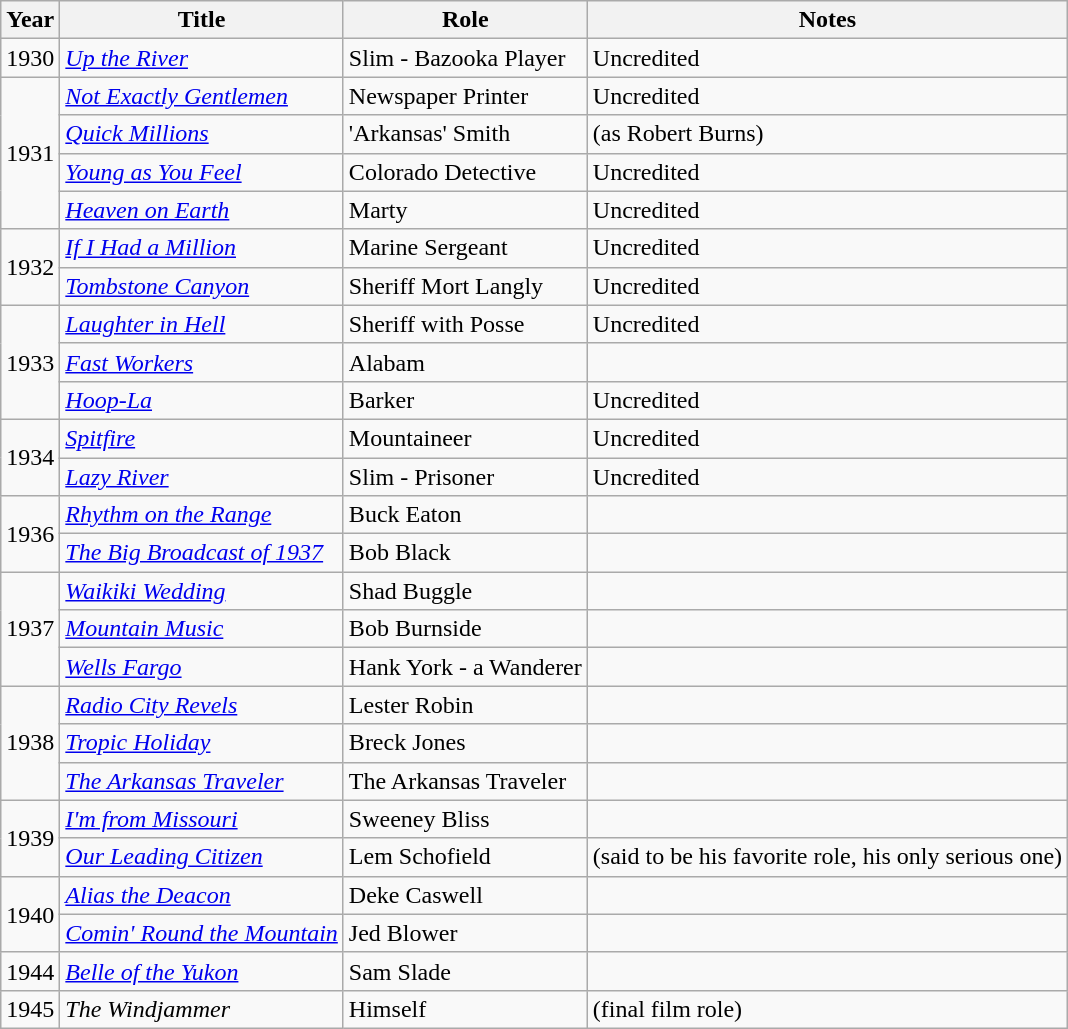<table class="wikitable">
<tr>
<th>Year</th>
<th>Title</th>
<th>Role</th>
<th>Notes</th>
</tr>
<tr>
<td>1930</td>
<td><em><a href='#'>Up the River</a></em></td>
<td>Slim - Bazooka Player</td>
<td>Uncredited</td>
</tr>
<tr>
<td rowspan=4>1931</td>
<td><em><a href='#'>Not Exactly Gentlemen</a></em></td>
<td>Newspaper Printer</td>
<td>Uncredited</td>
</tr>
<tr>
<td><em><a href='#'>Quick Millions</a></em></td>
<td>'Arkansas' Smith</td>
<td>(as Robert Burns)</td>
</tr>
<tr>
<td><em><a href='#'>Young as You Feel</a></em></td>
<td>Colorado Detective</td>
<td>Uncredited</td>
</tr>
<tr>
<td><em><a href='#'>Heaven on Earth</a></em></td>
<td>Marty</td>
<td>Uncredited</td>
</tr>
<tr>
<td rowspan=2>1932</td>
<td><em><a href='#'>If I Had a Million</a></em></td>
<td>Marine Sergeant</td>
<td>Uncredited</td>
</tr>
<tr>
<td><em><a href='#'>Tombstone Canyon</a></em></td>
<td>Sheriff Mort Langly</td>
<td>Uncredited</td>
</tr>
<tr>
<td rowspan=3>1933</td>
<td><em><a href='#'>Laughter in Hell</a></em></td>
<td>Sheriff with Posse</td>
<td>Uncredited</td>
</tr>
<tr>
<td><em><a href='#'>Fast Workers</a></em></td>
<td>Alabam</td>
<td></td>
</tr>
<tr>
<td><em><a href='#'>Hoop-La</a></em></td>
<td>Barker</td>
<td>Uncredited</td>
</tr>
<tr>
<td rowspan=2>1934</td>
<td><em><a href='#'>Spitfire</a></em></td>
<td>Mountaineer</td>
<td>Uncredited</td>
</tr>
<tr>
<td><em><a href='#'>Lazy River</a></em></td>
<td>Slim - Prisoner</td>
<td>Uncredited</td>
</tr>
<tr>
<td rowspan=2>1936</td>
<td><em><a href='#'>Rhythm on the Range</a></em></td>
<td>Buck Eaton</td>
<td></td>
</tr>
<tr>
<td><em><a href='#'>The Big Broadcast of 1937</a></em></td>
<td>Bob Black</td>
<td></td>
</tr>
<tr>
<td rowspan=3>1937</td>
<td><em><a href='#'>Waikiki Wedding</a></em></td>
<td>Shad Buggle</td>
<td></td>
</tr>
<tr>
<td><em><a href='#'>Mountain Music</a></em></td>
<td>Bob Burnside</td>
<td></td>
</tr>
<tr>
<td><em><a href='#'>Wells Fargo</a></em></td>
<td>Hank York - a Wanderer</td>
<td></td>
</tr>
<tr>
<td rowspan=3>1938</td>
<td><em><a href='#'>Radio City Revels</a></em></td>
<td>Lester Robin</td>
<td></td>
</tr>
<tr>
<td><em><a href='#'>Tropic Holiday</a></em></td>
<td>Breck Jones</td>
<td></td>
</tr>
<tr>
<td><em><a href='#'>The Arkansas Traveler</a></em></td>
<td>The Arkansas Traveler</td>
<td></td>
</tr>
<tr>
<td rowspan=2>1939</td>
<td><em><a href='#'>I'm from Missouri</a></em></td>
<td>Sweeney Bliss</td>
<td></td>
</tr>
<tr>
<td><em><a href='#'>Our Leading Citizen</a></em></td>
<td>Lem Schofield</td>
<td>(said to be his favorite role, his only serious one)</td>
</tr>
<tr>
<td rowspan=2>1940</td>
<td><em><a href='#'>Alias the Deacon</a></em></td>
<td>Deke Caswell</td>
<td></td>
</tr>
<tr>
<td><em><a href='#'>Comin' Round the Mountain</a></em></td>
<td>Jed Blower</td>
<td></td>
</tr>
<tr>
<td>1944</td>
<td><em><a href='#'>Belle of the Yukon</a></em></td>
<td>Sam Slade</td>
<td></td>
</tr>
<tr>
<td>1945</td>
<td><em>The Windjammer</em></td>
<td>Himself</td>
<td>(final film role)</td>
</tr>
</table>
